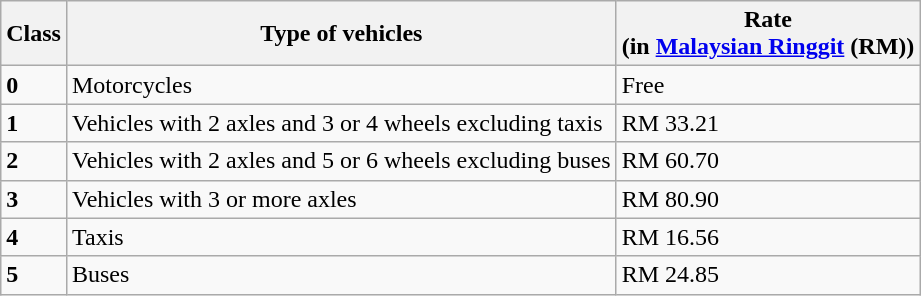<table class="wikitable">
<tr>
<th>Class</th>
<th>Type of vehicles</th>
<th>Rate<br>(in <a href='#'>Malaysian Ringgit</a> (RM))</th>
</tr>
<tr>
<td><strong>0</strong></td>
<td>Motorcycles</td>
<td>Free</td>
</tr>
<tr>
<td><strong>1</strong></td>
<td>Vehicles with 2 axles and 3 or 4 wheels excluding taxis</td>
<td>RM 33.21</td>
</tr>
<tr>
<td><strong>2</strong></td>
<td>Vehicles with 2 axles and 5 or 6 wheels excluding buses</td>
<td>RM 60.70</td>
</tr>
<tr>
<td><strong>3</strong></td>
<td>Vehicles with 3 or more axles</td>
<td>RM 80.90</td>
</tr>
<tr>
<td><strong>4</strong></td>
<td>Taxis</td>
<td>RM 16.56</td>
</tr>
<tr>
<td><strong>5</strong></td>
<td>Buses</td>
<td>RM 24.85</td>
</tr>
</table>
